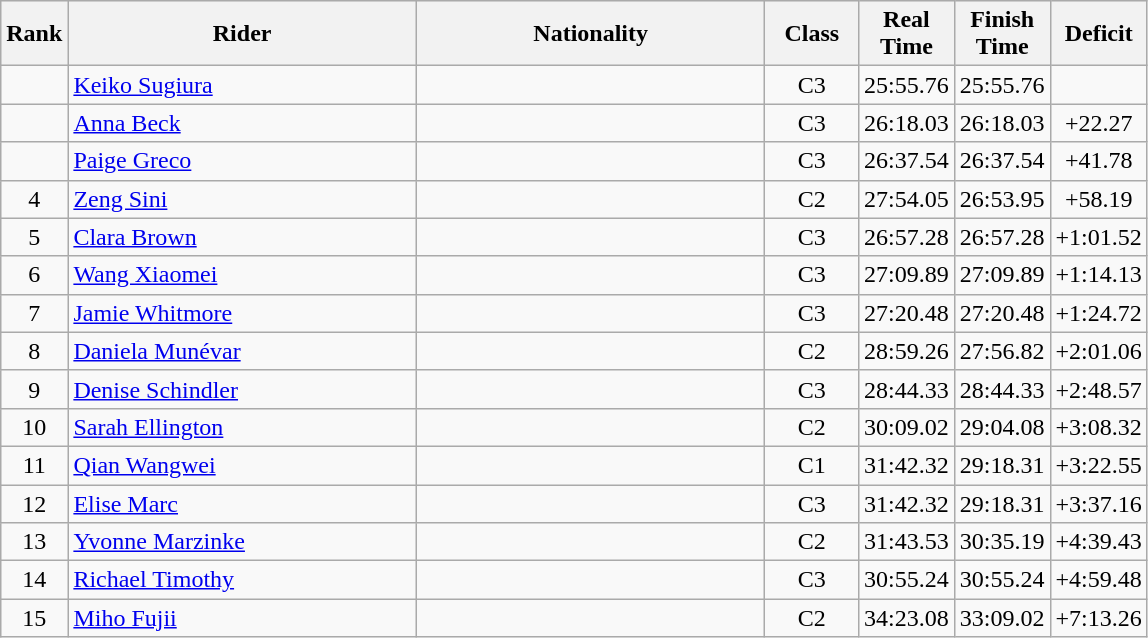<table class="wikitable sortable" style="text-align:center">
<tr style="background:#efefef;">
<th width="30">Rank</th>
<th width="225">Rider</th>
<th width="225">Nationality</th>
<th width="55">Class</th>
<th width="55">Real Time</th>
<th width="55">Finish Time</th>
<th width="55">Deficit</th>
</tr>
<tr>
<td></td>
<td align="left"><a href='#'>Keiko Sugiura</a></td>
<td align="left"></td>
<td>C3</td>
<td>25:55.76</td>
<td>25:55.76</td>
<td></td>
</tr>
<tr>
<td></td>
<td align="left"><a href='#'>Anna Beck</a></td>
<td align="left"></td>
<td>C3</td>
<td>26:18.03</td>
<td>26:18.03</td>
<td>+22.27</td>
</tr>
<tr>
<td></td>
<td align="left"><a href='#'>Paige Greco</a></td>
<td align="left"></td>
<td>C3</td>
<td>26:37.54</td>
<td>26:37.54</td>
<td>+41.78</td>
</tr>
<tr>
<td>4</td>
<td align="left"><a href='#'>Zeng Sini</a></td>
<td align="left"></td>
<td>C2</td>
<td>27:54.05</td>
<td>26:53.95</td>
<td>+58.19</td>
</tr>
<tr>
<td>5</td>
<td align="left"><a href='#'>Clara Brown</a></td>
<td align="left"></td>
<td>C3</td>
<td>26:57.28</td>
<td>26:57.28</td>
<td>+1:01.52</td>
</tr>
<tr>
<td>6</td>
<td align="left"><a href='#'>Wang Xiaomei</a></td>
<td align="left"></td>
<td>C3</td>
<td>27:09.89</td>
<td>27:09.89</td>
<td>+1:14.13</td>
</tr>
<tr>
<td>7</td>
<td align="left"><a href='#'>Jamie Whitmore</a></td>
<td align="left"></td>
<td>C3</td>
<td>27:20.48</td>
<td>27:20.48</td>
<td>+1:24.72</td>
</tr>
<tr>
<td>8</td>
<td align="left"><a href='#'>Daniela Munévar</a></td>
<td align="left"></td>
<td>C2</td>
<td>28:59.26</td>
<td>27:56.82</td>
<td>+2:01.06</td>
</tr>
<tr>
<td>9</td>
<td align="left"><a href='#'>Denise Schindler</a></td>
<td align="left"></td>
<td>C3</td>
<td>28:44.33</td>
<td>28:44.33</td>
<td>+2:48.57</td>
</tr>
<tr>
<td>10</td>
<td align="left"><a href='#'>Sarah Ellington</a></td>
<td align="left"></td>
<td>C2</td>
<td>30:09.02</td>
<td>29:04.08</td>
<td>+3:08.32</td>
</tr>
<tr>
<td>11</td>
<td align="left"><a href='#'>Qian Wangwei</a></td>
<td align="left"></td>
<td>C1</td>
<td>31:42.32</td>
<td>29:18.31</td>
<td>+3:22.55</td>
</tr>
<tr>
<td>12</td>
<td align="left"><a href='#'>Elise Marc</a></td>
<td align="left"></td>
<td>C3</td>
<td>31:42.32</td>
<td>29:18.31</td>
<td>+3:37.16</td>
</tr>
<tr>
<td>13</td>
<td align="left"><a href='#'>Yvonne Marzinke</a></td>
<td align="left"></td>
<td>C2</td>
<td>31:43.53</td>
<td>30:35.19</td>
<td>+4:39.43</td>
</tr>
<tr>
<td>14</td>
<td align="left"><a href='#'>Richael Timothy</a></td>
<td align="left"></td>
<td>C3</td>
<td>30:55.24</td>
<td>30:55.24</td>
<td>+4:59.48</td>
</tr>
<tr>
<td>15</td>
<td align="left"><a href='#'>Miho Fujii</a></td>
<td align="left"></td>
<td>C2</td>
<td>34:23.08</td>
<td>33:09.02</td>
<td>+7:13.26</td>
</tr>
</table>
